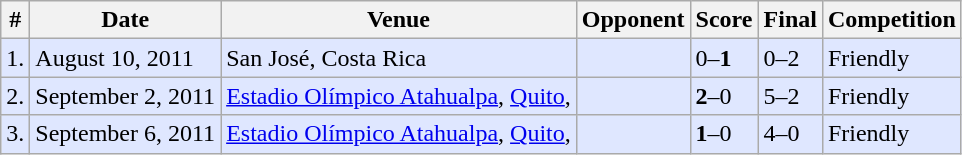<table class="wikitable collapsible">
<tr>
<th>#</th>
<th>Date</th>
<th>Venue</th>
<th>Opponent</th>
<th>Score</th>
<th>Final</th>
<th>Competition</th>
</tr>
<tr bgcolor=#DFE7FF>
<td>1.</td>
<td>August 10, 2011</td>
<td>San José, Costa Rica</td>
<td></td>
<td>0–<strong>1</strong></td>
<td>0–2</td>
<td>Friendly</td>
</tr>
<tr bgcolor=#DFE7FF>
<td>2.</td>
<td>September 2, 2011</td>
<td><a href='#'>Estadio Olímpico Atahualpa</a>, <a href='#'>Quito</a>,</td>
<td></td>
<td><strong>2</strong>–0</td>
<td>5–2</td>
<td>Friendly</td>
</tr>
<tr bgcolor=#DFE7FF>
<td>3.</td>
<td>September 6, 2011</td>
<td><a href='#'>Estadio Olímpico Atahualpa</a>, <a href='#'>Quito</a>,</td>
<td></td>
<td><strong>1</strong>–0</td>
<td>4–0</td>
<td>Friendly</td>
</tr>
</table>
